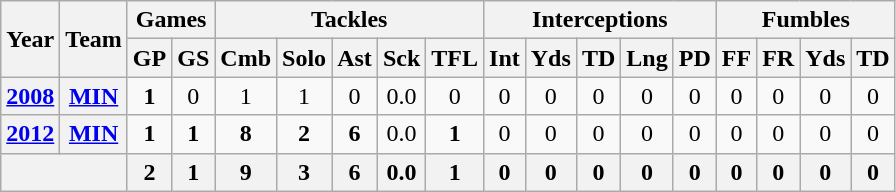<table class="wikitable" style="text-align:center">
<tr>
<th rowspan="2">Year</th>
<th rowspan="2">Team</th>
<th colspan="2">Games</th>
<th colspan="5">Tackles</th>
<th colspan="5">Interceptions</th>
<th colspan="4">Fumbles</th>
</tr>
<tr>
<th>GP</th>
<th>GS</th>
<th>Cmb</th>
<th>Solo</th>
<th>Ast</th>
<th>Sck</th>
<th>TFL</th>
<th>Int</th>
<th>Yds</th>
<th>TD</th>
<th>Lng</th>
<th>PD</th>
<th>FF</th>
<th>FR</th>
<th>Yds</th>
<th>TD</th>
</tr>
<tr>
<th><a href='#'>2008</a></th>
<th><a href='#'>MIN</a></th>
<td><strong>1</strong></td>
<td>0</td>
<td>1</td>
<td>1</td>
<td>0</td>
<td>0.0</td>
<td>0</td>
<td>0</td>
<td>0</td>
<td>0</td>
<td>0</td>
<td>0</td>
<td>0</td>
<td>0</td>
<td>0</td>
<td>0</td>
</tr>
<tr>
<th><a href='#'>2012</a></th>
<th><a href='#'>MIN</a></th>
<td><strong>1</strong></td>
<td><strong>1</strong></td>
<td><strong>8</strong></td>
<td><strong>2</strong></td>
<td><strong>6</strong></td>
<td>0.0</td>
<td><strong>1</strong></td>
<td>0</td>
<td>0</td>
<td>0</td>
<td>0</td>
<td>0</td>
<td>0</td>
<td>0</td>
<td>0</td>
<td>0</td>
</tr>
<tr>
<th colspan="2"></th>
<th>2</th>
<th>1</th>
<th>9</th>
<th>3</th>
<th>6</th>
<th>0.0</th>
<th>1</th>
<th>0</th>
<th>0</th>
<th>0</th>
<th>0</th>
<th>0</th>
<th>0</th>
<th>0</th>
<th>0</th>
<th>0</th>
</tr>
</table>
